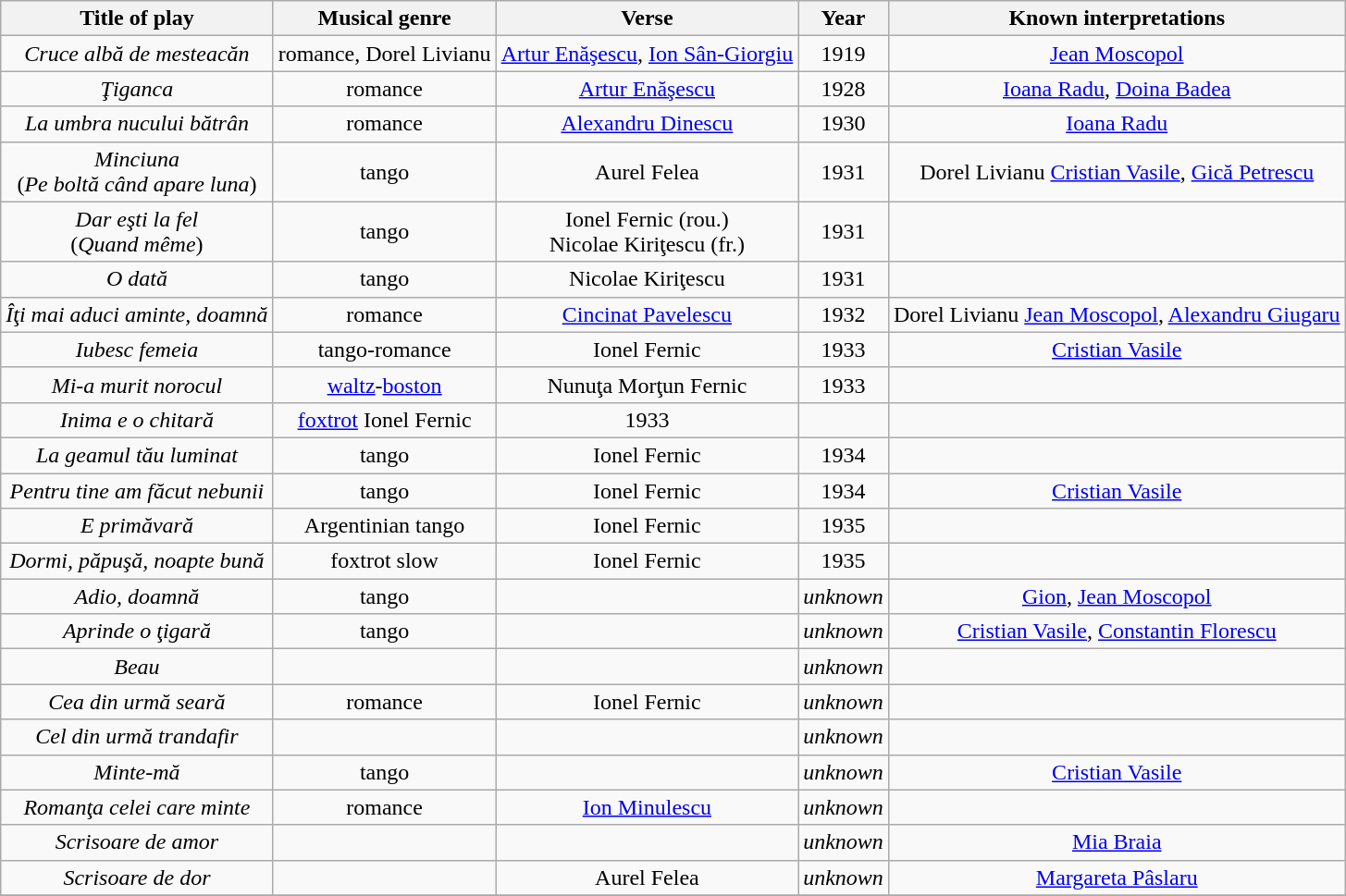<table class="wikitable" style="text-align:center">
<tr>
<th>Title of play</th>
<th>Musical genre</th>
<th>Verse</th>
<th>Year</th>
<th>Known interpretations</th>
</tr>
<tr>
<td><em>Cruce albă de mesteacăn</em></td>
<td>romance, Dorel Livianu</td>
<td><a href='#'>Artur Enăşescu</a>, <a href='#'>Ion Sân-Giorgiu</a></td>
<td>1919</td>
<td><a href='#'>Jean Moscopol</a></td>
</tr>
<tr>
<td><em>Ţiganca</em></td>
<td>romance</td>
<td><a href='#'>Artur Enăşescu</a></td>
<td>1928</td>
<td><a href='#'>Ioana Radu</a>, <a href='#'>Doina Badea</a></td>
</tr>
<tr>
<td><em>La umbra nucului bătrân</em></td>
<td>romance</td>
<td><a href='#'>Alexandru Dinescu</a></td>
<td>1930</td>
<td><a href='#'>Ioana Radu</a></td>
</tr>
<tr>
<td><em>Minciuna</em><br>(<em>Pe boltă când apare luna</em>)</td>
<td>tango</td>
<td>Aurel Felea</td>
<td>1931</td>
<td>Dorel Livianu <a href='#'>Cristian Vasile</a>, <a href='#'>Gică Petrescu</a></td>
</tr>
<tr>
<td><em>Dar eşti la fel</em><br>(<em>Quand même</em>)</td>
<td>tango</td>
<td>Ionel Fernic (rou.)<br>Nicolae Kiriţescu (fr.)</td>
<td>1931</td>
<td></td>
</tr>
<tr>
<td><em>O dată</em></td>
<td>tango</td>
<td>Nicolae Kiriţescu</td>
<td>1931</td>
<td></td>
</tr>
<tr>
<td><em>Îţi mai aduci aminte, doamnă</em></td>
<td>romance</td>
<td><a href='#'>Cincinat Pavelescu</a></td>
<td>1932</td>
<td>Dorel Livianu <a href='#'>Jean Moscopol</a>, <a href='#'>Alexandru Giugaru</a></td>
</tr>
<tr>
<td><em>Iubesc femeia</em></td>
<td>tango-romance</td>
<td>Ionel Fernic</td>
<td>1933</td>
<td><a href='#'>Cristian Vasile</a></td>
</tr>
<tr>
<td><em>Mi-a murit norocul</em></td>
<td><a href='#'>waltz</a>-<a href='#'>boston</a></td>
<td>Nunuţa Morţun Fernic</td>
<td>1933</td>
<td></td>
</tr>
<tr>
<td><em>Inima e o chitară</em></td>
<td><a href='#'>foxtrot</a> Ionel Fernic</td>
<td>1933</td>
<td></td>
</tr>
<tr>
<td><em>La geamul tău luminat</em></td>
<td>tango</td>
<td>Ionel Fernic</td>
<td>1934</td>
<td></td>
</tr>
<tr>
<td><em>Pentru tine am făcut nebunii</em></td>
<td>tango</td>
<td>Ionel Fernic</td>
<td>1934</td>
<td><a href='#'>Cristian Vasile</a></td>
</tr>
<tr>
<td><em>E primăvară</em></td>
<td>Argentinian tango</td>
<td>Ionel Fernic</td>
<td>1935</td>
<td></td>
</tr>
<tr>
<td><em>Dormi, păpuşă, noapte bună</em></td>
<td>foxtrot slow</td>
<td>Ionel Fernic</td>
<td>1935</td>
<td></td>
</tr>
<tr>
<td><em>Adio, doamnă</em></td>
<td>tango</td>
<td></td>
<td><em>unknown</em></td>
<td><a href='#'>Gion</a>, <a href='#'>Jean Moscopol</a></td>
</tr>
<tr>
<td><em>Aprinde o ţigară</em></td>
<td>tango</td>
<td></td>
<td><em>unknown</em></td>
<td><a href='#'>Cristian Vasile</a>, <a href='#'>Constantin Florescu</a></td>
</tr>
<tr>
<td><em>Beau</em></td>
<td></td>
<td></td>
<td><em>unknown</em></td>
<td></td>
</tr>
<tr>
<td><em>Cea din urmă seară</em></td>
<td>romance</td>
<td>Ionel Fernic</td>
<td><em>unknown</em></td>
<td></td>
</tr>
<tr>
<td><em>Cel din urmă trandafir</em></td>
<td></td>
<td></td>
<td><em>unknown</em></td>
<td></td>
</tr>
<tr>
<td><em>Minte-mă</em></td>
<td>tango</td>
<td></td>
<td><em>unknown</em></td>
<td><a href='#'>Cristian Vasile</a></td>
</tr>
<tr>
<td><em>Romanţa celei care minte</em></td>
<td>romance</td>
<td><a href='#'>Ion Minulescu</a></td>
<td><em>unknown</em></td>
<td></td>
</tr>
<tr>
<td><em>Scrisoare de amor</em></td>
<td></td>
<td></td>
<td><em>unknown</em></td>
<td><a href='#'>Mia Braia</a></td>
</tr>
<tr>
<td><em>Scrisoare de dor</em></td>
<td></td>
<td>Aurel Felea</td>
<td><em>unknown</em></td>
<td><a href='#'>Margareta Pâslaru</a></td>
</tr>
<tr>
</tr>
</table>
